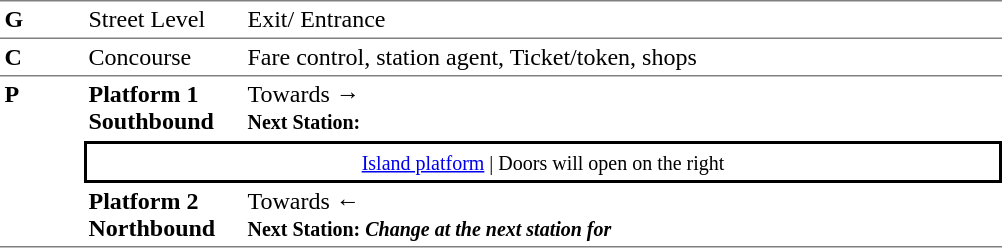<table table border=0 cellspacing=0 cellpadding=3>
<tr>
<td style="border-top:solid 1px grey;border-bottom:solid 1px grey;" width=50 valign=top><strong>G</strong></td>
<td style="border-top:solid 1px grey;border-bottom:solid 1px grey;" width=100 valign=top>Street Level</td>
<td style="border-top:solid 1px grey;border-bottom:solid 1px grey;" width=500 valign=top>Exit/ Entrance</td>
</tr>
<tr>
<td style="border-bottom:solid 1px grey;"><strong>C</strong></td>
<td style="border-bottom:solid 1px grey;">Concourse</td>
<td style="border-bottom:solid 1px grey;">Fare control, station agent, Ticket/token, shops</td>
</tr>
<tr>
<td style="border-bottom:solid 1px grey;" width=50 rowspan=3 valign=top><strong>P</strong></td>
<td style="border-bottom:solid 1px white;" width=100><span><strong>Platform 1</strong><br><strong>Southbound</strong></span></td>
<td style="border-bottom:solid 1px white;" width=500>Towards → <br><small><strong>Next Station:</strong> </small></td>
</tr>
<tr>
<td style="border-top:solid 2px black;border-right:solid 2px black;border-left:solid 2px black;border-bottom:solid 2px black;text-align:center;" colspan=2><small><a href='#'>Island platform</a> | Doors will open on the right </small></td>
</tr>
<tr>
<td style="border-bottom:solid 1px grey;" width=100><span><strong>Platform 2</strong><br><strong>Northbound</strong></span></td>
<td style="border-bottom:solid 1px grey;" width="500">Towards ← <br><small><strong>Next Station:</strong> </small> <small><strong><em>Change at the next station for <strong><em></small></td>
</tr>
</table>
